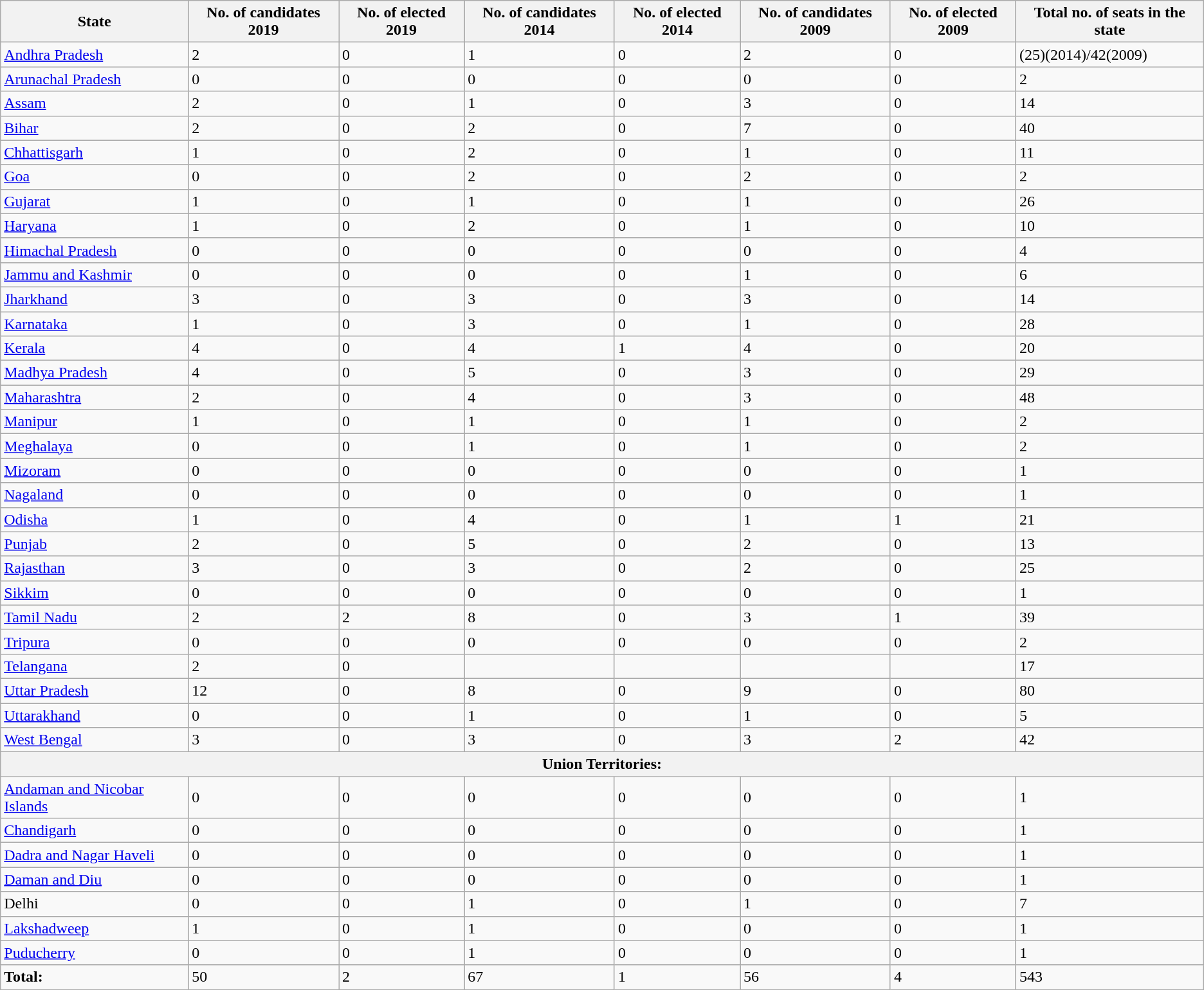<table class="wikitable">
<tr>
<th>State</th>
<th>No. of candidates 2019</th>
<th>No. of elected 2019</th>
<th>No. of candidates 2014</th>
<th>No. of elected 2014</th>
<th>No. of candidates 2009</th>
<th>No. of elected 2009</th>
<th>Total no. of seats in the state</th>
</tr>
<tr>
<td><a href='#'>Andhra Pradesh</a></td>
<td>2</td>
<td>0</td>
<td>1</td>
<td>0</td>
<td>2</td>
<td>0</td>
<td>(25)(2014)/42(2009)</td>
</tr>
<tr>
<td><a href='#'>Arunachal Pradesh</a></td>
<td>0</td>
<td>0</td>
<td>0</td>
<td>0</td>
<td>0</td>
<td>0</td>
<td>2</td>
</tr>
<tr>
<td><a href='#'>Assam</a></td>
<td>2</td>
<td>0</td>
<td>1</td>
<td>0</td>
<td>3</td>
<td>0</td>
<td>14</td>
</tr>
<tr>
<td><a href='#'>Bihar</a></td>
<td>2</td>
<td>0</td>
<td>2</td>
<td>0</td>
<td>7</td>
<td>0</td>
<td>40</td>
</tr>
<tr>
<td><a href='#'>Chhattisgarh</a></td>
<td>1</td>
<td>0</td>
<td>2</td>
<td>0</td>
<td>1</td>
<td>0</td>
<td>11</td>
</tr>
<tr>
<td><a href='#'>Goa</a></td>
<td>0</td>
<td>0</td>
<td>2</td>
<td>0</td>
<td>2</td>
<td>0</td>
<td>2</td>
</tr>
<tr>
<td><a href='#'>Gujarat</a></td>
<td>1</td>
<td>0</td>
<td>1</td>
<td>0</td>
<td>1</td>
<td>0</td>
<td>26</td>
</tr>
<tr>
<td><a href='#'>Haryana</a></td>
<td>1</td>
<td>0</td>
<td>2</td>
<td>0</td>
<td>1</td>
<td>0</td>
<td>10</td>
</tr>
<tr>
<td><a href='#'>Himachal Pradesh</a></td>
<td>0</td>
<td>0</td>
<td>0</td>
<td>0</td>
<td>0</td>
<td>0</td>
<td>4</td>
</tr>
<tr>
<td><a href='#'>Jammu and Kashmir</a></td>
<td>0</td>
<td>0</td>
<td>0</td>
<td>0</td>
<td>1</td>
<td>0</td>
<td>6</td>
</tr>
<tr>
<td><a href='#'>Jharkhand</a></td>
<td>3</td>
<td>0</td>
<td>3</td>
<td>0</td>
<td>3</td>
<td>0</td>
<td>14</td>
</tr>
<tr>
<td><a href='#'>Karnataka</a></td>
<td>1</td>
<td>0</td>
<td>3</td>
<td>0</td>
<td>1</td>
<td>0</td>
<td>28</td>
</tr>
<tr>
<td><a href='#'>Kerala</a></td>
<td>4</td>
<td>0</td>
<td>4</td>
<td>1</td>
<td>4</td>
<td>0</td>
<td>20</td>
</tr>
<tr>
<td><a href='#'>Madhya Pradesh</a></td>
<td>4</td>
<td>0</td>
<td>5</td>
<td>0</td>
<td>3</td>
<td>0</td>
<td>29</td>
</tr>
<tr>
<td><a href='#'>Maharashtra</a></td>
<td>2</td>
<td>0</td>
<td>4</td>
<td>0</td>
<td>3</td>
<td>0</td>
<td>48</td>
</tr>
<tr>
<td><a href='#'>Manipur</a></td>
<td>1</td>
<td>0</td>
<td>1</td>
<td>0</td>
<td>1</td>
<td>0</td>
<td>2</td>
</tr>
<tr>
<td><a href='#'>Meghalaya</a></td>
<td>0</td>
<td>0</td>
<td>1</td>
<td>0</td>
<td>1</td>
<td>0</td>
<td>2</td>
</tr>
<tr>
<td><a href='#'>Mizoram</a></td>
<td>0</td>
<td>0</td>
<td>0</td>
<td>0</td>
<td>0</td>
<td>0</td>
<td>1</td>
</tr>
<tr>
<td><a href='#'>Nagaland</a></td>
<td>0</td>
<td>0</td>
<td>0</td>
<td>0</td>
<td>0</td>
<td>0</td>
<td>1</td>
</tr>
<tr>
<td><a href='#'>Odisha</a></td>
<td>1</td>
<td>0</td>
<td>4</td>
<td>0</td>
<td>1</td>
<td>1</td>
<td>21</td>
</tr>
<tr>
<td><a href='#'>Punjab</a></td>
<td>2</td>
<td>0</td>
<td>5</td>
<td>0</td>
<td>2</td>
<td>0</td>
<td>13</td>
</tr>
<tr>
<td><a href='#'>Rajasthan</a></td>
<td>3</td>
<td>0</td>
<td>3</td>
<td>0</td>
<td>2</td>
<td>0</td>
<td>25</td>
</tr>
<tr>
<td><a href='#'>Sikkim</a></td>
<td>0</td>
<td>0</td>
<td>0</td>
<td>0</td>
<td>0</td>
<td>0</td>
<td>1</td>
</tr>
<tr>
<td><a href='#'>Tamil Nadu</a></td>
<td>2</td>
<td>2</td>
<td>8</td>
<td>0</td>
<td>3</td>
<td>1</td>
<td>39</td>
</tr>
<tr>
<td><a href='#'>Tripura</a></td>
<td>0</td>
<td>0</td>
<td>0</td>
<td>0</td>
<td>0</td>
<td>0</td>
<td>2</td>
</tr>
<tr>
<td><a href='#'>Telangana</a></td>
<td>2</td>
<td>0</td>
<td></td>
<td></td>
<td></td>
<td></td>
<td>17</td>
</tr>
<tr>
<td><a href='#'>Uttar Pradesh</a></td>
<td>12</td>
<td>0</td>
<td>8</td>
<td>0</td>
<td>9</td>
<td>0</td>
<td>80</td>
</tr>
<tr>
<td><a href='#'>Uttarakhand</a></td>
<td>0</td>
<td>0</td>
<td>1</td>
<td>0</td>
<td>1</td>
<td>0</td>
<td>5</td>
</tr>
<tr>
<td><a href='#'>West Bengal</a></td>
<td>3</td>
<td>0</td>
<td>3</td>
<td>0</td>
<td>3</td>
<td>2</td>
<td>42</td>
</tr>
<tr>
<th colspan="8">Union Territories:</th>
</tr>
<tr>
<td><a href='#'>Andaman and Nicobar Islands</a></td>
<td>0</td>
<td>0</td>
<td>0</td>
<td>0</td>
<td>0</td>
<td>0</td>
<td>1</td>
</tr>
<tr>
<td><a href='#'>Chandigarh</a></td>
<td>0</td>
<td>0</td>
<td>0</td>
<td>0</td>
<td>0</td>
<td>0</td>
<td>1</td>
</tr>
<tr>
<td><a href='#'>Dadra and Nagar Haveli</a></td>
<td>0</td>
<td>0</td>
<td>0</td>
<td>0</td>
<td>0</td>
<td>0</td>
<td>1</td>
</tr>
<tr>
<td><a href='#'>Daman and Diu</a></td>
<td>0</td>
<td>0</td>
<td>0</td>
<td>0</td>
<td>0</td>
<td>0</td>
<td>1</td>
</tr>
<tr>
<td>Delhi</td>
<td>0</td>
<td>0</td>
<td>1</td>
<td>0</td>
<td>1</td>
<td>0</td>
<td>7</td>
</tr>
<tr>
<td><a href='#'>Lakshadweep</a></td>
<td>1</td>
<td>0</td>
<td>1</td>
<td>0</td>
<td>0</td>
<td>0</td>
<td>1</td>
</tr>
<tr>
<td><a href='#'>Puducherry</a></td>
<td>0</td>
<td>0</td>
<td>1</td>
<td>0</td>
<td>0</td>
<td>0</td>
<td>1</td>
</tr>
<tr>
<td><strong>Total:</strong></td>
<td>50</td>
<td>2</td>
<td>67</td>
<td>1</td>
<td>56</td>
<td>4</td>
<td>543</td>
</tr>
</table>
